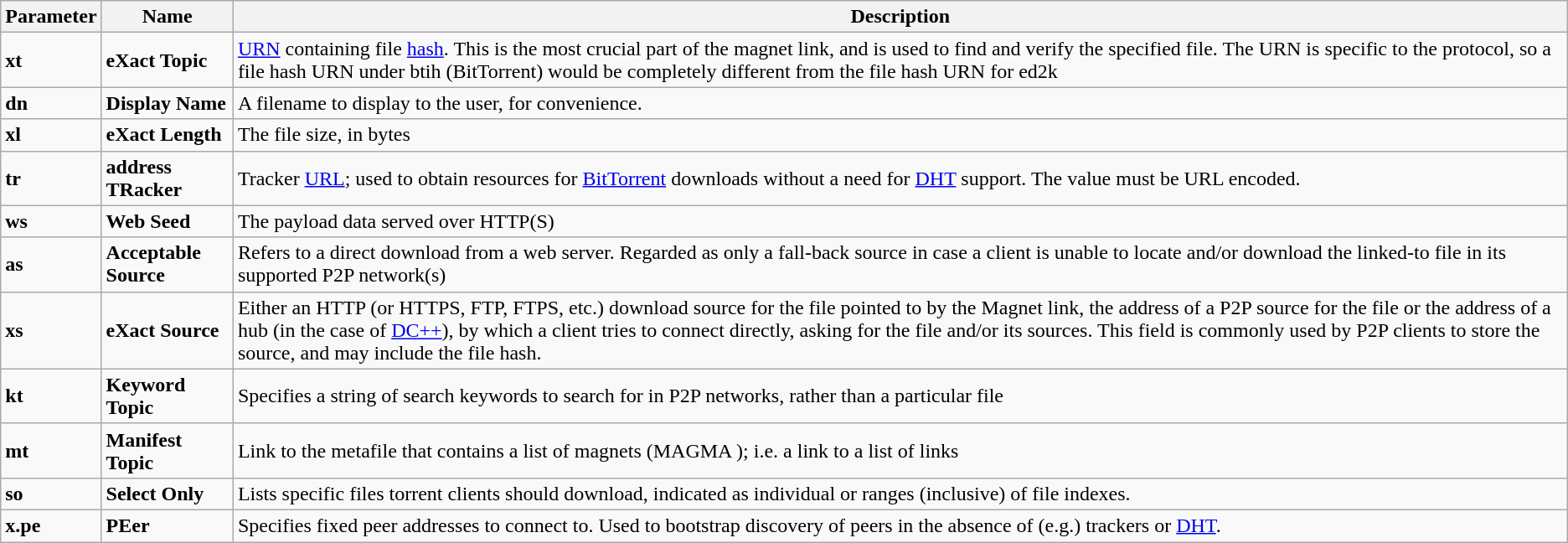<table class="wikitable">
<tr>
<th>Parameter</th>
<th>Name</th>
<th>Description</th>
</tr>
<tr>
<td><strong>xt</strong></td>
<td><strong>eXact Topic</strong></td>
<td><a href='#'>URN</a> containing file <a href='#'>hash</a>. This is the most crucial part of the magnet link, and is used to find and verify the specified file. The URN is specific to the protocol, so a file hash URN under btih (BitTorrent) would be completely different from the file hash URN for ed2k<br></td>
</tr>
<tr>
<td><strong>dn</strong></td>
<td><strong>Display Name</strong></td>
<td>A filename to display to the user, for convenience.</td>
</tr>
<tr>
<td><strong>xl</strong></td>
<td><strong>eXact Length</strong></td>
<td>The file size, in bytes</td>
</tr>
<tr>
<td><strong>tr</strong></td>
<td><strong>address TRacker</strong></td>
<td>Tracker <a href='#'>URL</a>; used to obtain resources for <a href='#'>BitTorrent</a> downloads without a need for <a href='#'>DHT</a> support. The value must be URL encoded.<br></td>
</tr>
<tr>
<td><strong>ws</strong></td>
<td><strong>Web Seed</strong></td>
<td>The payload data served over HTTP(S)</td>
</tr>
<tr>
<td><strong>as</strong></td>
<td><strong>Acceptable Source</strong></td>
<td>Refers to a direct download from a web server. Regarded as only a fall-back source in case a client is unable to locate and/or download the linked-to file in its supported P2P network(s)<br></td>
</tr>
<tr>
<td><strong>xs</strong></td>
<td><strong>eXact Source</strong></td>
<td>Either an HTTP (or HTTPS, FTP, FTPS, etc.) download source for the file pointed to by the Magnet link, the address of a P2P source for the file or the address of a hub (in the case of <a href='#'>DC++</a>), by which a client tries to connect directly, asking for the file and/or its sources. This field is commonly used by P2P clients to store the source, and may include the file hash.<br></td>
</tr>
<tr>
<td><strong>kt</strong></td>
<td><strong>Keyword Topic</strong></td>
<td>Specifies a string of search keywords to search for in P2P networks, rather than a particular file<br></td>
</tr>
<tr>
<td><strong>mt</strong></td>
<td><strong>Manifest Topic</strong></td>
<td>Link to the metafile that contains a list of magnets (MAGMA ); i.e. a link to a list of links<br></td>
</tr>
<tr>
<td><strong>so</strong></td>
<td><strong>Select Only</strong></td>
<td>Lists specific files torrent clients should download, indicated as individual or ranges (inclusive) of file indexes.<br></td>
</tr>
<tr>
<td><strong>x.pe</strong></td>
<td><strong>PEer</strong></td>
<td>Specifies fixed peer addresses to connect to. Used to bootstrap discovery of peers in the absence of (e.g.) trackers or <a href='#'>DHT</a>.<br></td>
</tr>
</table>
